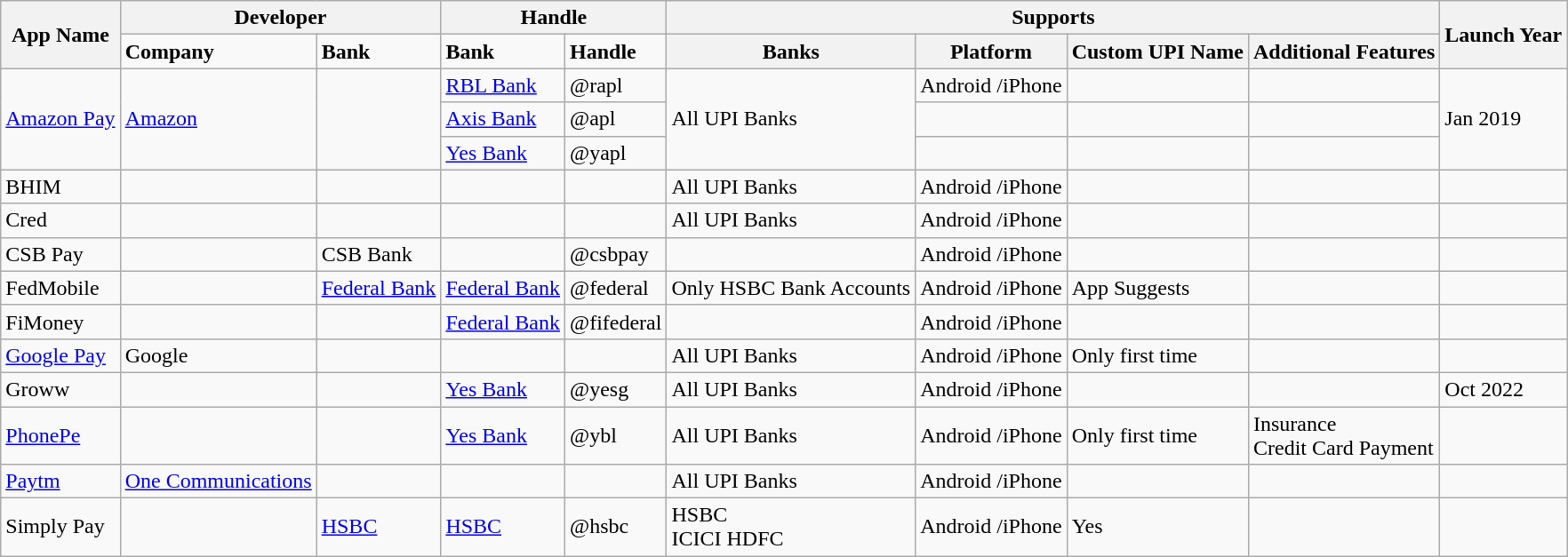<table class="wikitable">
<tr>
<th rowspan="2">App Name</th>
<th colspan="2">Developer</th>
<th colspan="2">Handle</th>
<th colspan="4">Supports</th>
<th rowspan="2">Launch Year</th>
</tr>
<tr>
<td><strong>Company</strong></td>
<td><strong>Bank</strong></td>
<td><strong>Bank</strong></td>
<td><strong>Handle</strong></td>
<th>Banks</th>
<th>Platform</th>
<th>Custom UPI Name</th>
<th>Additional Features</th>
</tr>
<tr>
<td rowspan="3"><a href='#'>Amazon Pay</a></td>
<td rowspan="3"><a href='#'>Amazon</a></td>
<td rowspan="3"></td>
<td><a href='#'>RBL Bank</a></td>
<td>@rapl</td>
<td rowspan="3">All UPI Banks</td>
<td>Android /iPhone</td>
<td></td>
<td></td>
<td rowspan="3">Jan 2019</td>
</tr>
<tr>
<td><a href='#'>Axis Bank</a></td>
<td>@apl</td>
<td></td>
<td></td>
<td></td>
</tr>
<tr>
<td><a href='#'>Yes Bank</a></td>
<td>@yapl</td>
<td></td>
<td></td>
<td></td>
</tr>
<tr>
<td>BHIM</td>
<td></td>
<td></td>
<td></td>
<td></td>
<td>All UPI Banks</td>
<td>Android /iPhone</td>
<td></td>
<td></td>
<td></td>
</tr>
<tr>
<td>Cred</td>
<td></td>
<td></td>
<td></td>
<td></td>
<td>All UPI Banks</td>
<td>Android /iPhone</td>
<td></td>
<td></td>
<td></td>
</tr>
<tr>
<td>CSB Pay</td>
<td></td>
<td>CSB Bank</td>
<td></td>
<td>@csbpay</td>
<td></td>
<td>Android /iPhone</td>
<td></td>
<td></td>
<td></td>
</tr>
<tr>
<td>FedMobile</td>
<td></td>
<td><a href='#'>Federal Bank</a></td>
<td><a href='#'>Federal Bank</a></td>
<td>@federal</td>
<td>Only HSBC Bank Accounts</td>
<td>Android /iPhone</td>
<td>App Suggests</td>
<td></td>
<td></td>
</tr>
<tr>
<td>FiMoney</td>
<td></td>
<td></td>
<td><a href='#'>Federal Bank</a></td>
<td>@fifederal</td>
<td></td>
<td>Android /iPhone</td>
<td></td>
<td></td>
<td></td>
</tr>
<tr>
<td><a href='#'>Google Pay</a></td>
<td>Google</td>
<td></td>
<td></td>
<td></td>
<td>All UPI Banks</td>
<td>Android /iPhone</td>
<td>Only first time</td>
<td></td>
<td></td>
</tr>
<tr>
<td>Groww</td>
<td></td>
<td></td>
<td><a href='#'>Yes Bank</a></td>
<td>@yesg</td>
<td>All UPI Banks</td>
<td>Android /iPhone</td>
<td></td>
<td></td>
<td>Oct 2022</td>
</tr>
<tr>
<td><a href='#'>PhonePe</a></td>
<td></td>
<td></td>
<td><a href='#'>Yes Bank</a></td>
<td>@ybl</td>
<td>All UPI Banks</td>
<td>Android /iPhone</td>
<td>Only first time</td>
<td>Insurance<br>Credit Card Payment</td>
<td></td>
</tr>
<tr>
<td><a href='#'>Paytm</a></td>
<td><a href='#'>One Communications</a></td>
<td></td>
<td></td>
<td></td>
<td>All UPI Banks</td>
<td>Android /iPhone</td>
<td></td>
<td></td>
<td></td>
</tr>
<tr>
<td>Simply Pay</td>
<td></td>
<td><a href='#'>HSBC</a></td>
<td><a href='#'>HSBC</a></td>
<td>@hsbc</td>
<td>HSBC<br>ICICI
HDFC</td>
<td>Android /iPhone</td>
<td>Yes</td>
<td></td>
<td></td>
</tr>
</table>
